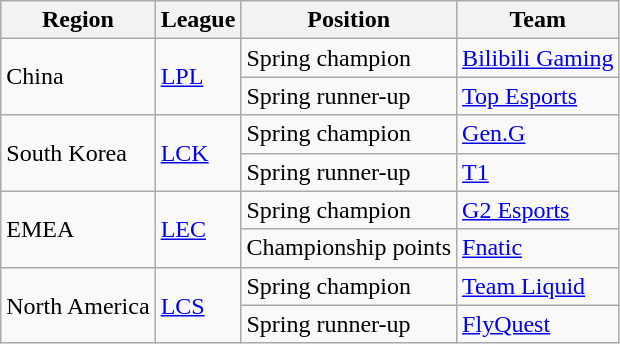<table class="wikitable" style="white-space:nowrap;">
<tr>
<th>Region</th>
<th>League</th>
<th>Position</th>
<th>Team</th>
</tr>
<tr>
<td rowspan="2">China</td>
<td rowspan="2"><a href='#'>LPL</a></td>
<td>Spring champion</td>
<td><a href='#'>Bilibili Gaming</a></td>
</tr>
<tr>
<td>Spring runner-up</td>
<td><a href='#'>Top Esports</a></td>
</tr>
<tr>
<td rowspan="2">South Korea</td>
<td rowspan="2"><a href='#'>LCK</a></td>
<td>Spring champion</td>
<td><a href='#'>Gen.G</a></td>
</tr>
<tr>
<td>Spring runner-up</td>
<td><a href='#'>T1</a></td>
</tr>
<tr>
<td rowspan="2">EMEA</td>
<td rowspan="2"><a href='#'>LEC</a></td>
<td>Spring champion</td>
<td><a href='#'>G2 Esports</a></td>
</tr>
<tr>
<td>Championship points</td>
<td><a href='#'>Fnatic</a></td>
</tr>
<tr>
<td rowspan="2">North America</td>
<td rowspan="2"><a href='#'>LCS</a></td>
<td>Spring champion</td>
<td><a href='#'>Team Liquid</a></td>
</tr>
<tr>
<td>Spring runner-up</td>
<td><a href='#'>FlyQuest</a></td>
</tr>
</table>
